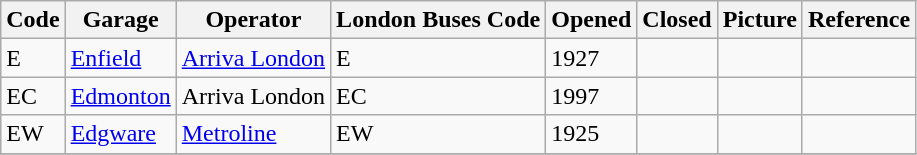<table class="wikitable">
<tr>
<th>Code</th>
<th>Garage</th>
<th>Operator</th>
<th>London Buses Code</th>
<th>Opened</th>
<th>Closed</th>
<th>Picture</th>
<th>Reference</th>
</tr>
<tr>
<td>E</td>
<td><a href='#'>Enfield</a></td>
<td><a href='#'>Arriva London</a></td>
<td>E</td>
<td>1927</td>
<td></td>
<td></td>
</tr>
<tr>
<td>EC</td>
<td><a href='#'>Edmonton</a></td>
<td>Arriva London</td>
<td>EC</td>
<td>1997</td>
<td></td>
<td></td>
<td></td>
</tr>
<tr>
<td>EW</td>
<td><a href='#'>Edgware</a></td>
<td><a href='#'>Metroline</a></td>
<td>EW</td>
<td>1925</td>
<td></td>
<td></td>
<td></td>
</tr>
<tr>
</tr>
</table>
